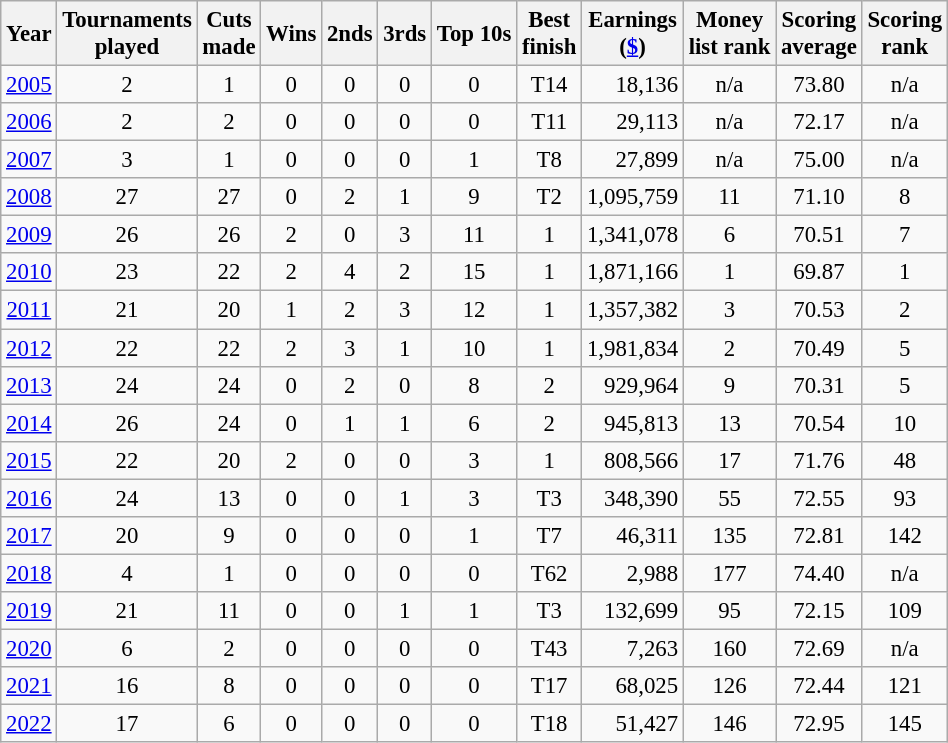<table class="wikitable" style="text-align:center; font-size: 95%;">
<tr>
<th>Year</th>
<th>Tournaments <br>played</th>
<th>Cuts <br>made</th>
<th>Wins</th>
<th>2nds</th>
<th>3rds</th>
<th>Top 10s</th>
<th>Best <br>finish</th>
<th>Earnings <br>(<a href='#'>$</a>)</th>
<th>Money<br>list rank</th>
<th>Scoring <br> average</th>
<th>Scoring<br>rank</th>
</tr>
<tr>
<td><a href='#'>2005</a></td>
<td>2</td>
<td>1</td>
<td>0</td>
<td>0</td>
<td>0</td>
<td>0</td>
<td>T14</td>
<td align="right">18,136</td>
<td>n/a</td>
<td>73.80</td>
<td>n/a</td>
</tr>
<tr>
<td><a href='#'>2006</a></td>
<td>2</td>
<td>2</td>
<td>0</td>
<td>0</td>
<td>0</td>
<td>0</td>
<td>T11</td>
<td align="right">29,113</td>
<td>n/a</td>
<td>72.17</td>
<td>n/a</td>
</tr>
<tr>
<td><a href='#'>2007</a></td>
<td>3</td>
<td>1</td>
<td>0</td>
<td>0</td>
<td>0</td>
<td>1</td>
<td>T8</td>
<td align="right">27,899</td>
<td>n/a</td>
<td>75.00</td>
<td>n/a</td>
</tr>
<tr>
<td><a href='#'>2008</a></td>
<td>27</td>
<td>27</td>
<td>0</td>
<td>2</td>
<td>1</td>
<td>9</td>
<td>T2</td>
<td align="right">1,095,759</td>
<td>11</td>
<td>71.10</td>
<td>8</td>
</tr>
<tr>
<td><a href='#'>2009</a></td>
<td>26</td>
<td>26</td>
<td>2</td>
<td>0</td>
<td>3</td>
<td>11</td>
<td>1</td>
<td align="right">1,341,078</td>
<td>6</td>
<td>70.51</td>
<td>7</td>
</tr>
<tr>
<td><a href='#'>2010</a></td>
<td>23</td>
<td>22</td>
<td>2</td>
<td>4</td>
<td>2</td>
<td>15</td>
<td>1</td>
<td align="right">1,871,166</td>
<td>1</td>
<td>69.87</td>
<td>1</td>
</tr>
<tr>
<td><a href='#'>2011</a></td>
<td>21</td>
<td>20</td>
<td>1</td>
<td>2</td>
<td>3</td>
<td>12</td>
<td>1</td>
<td align="right">1,357,382</td>
<td>3</td>
<td>70.53</td>
<td>2</td>
</tr>
<tr>
<td><a href='#'>2012</a></td>
<td>22</td>
<td>22</td>
<td>2</td>
<td>3</td>
<td>1</td>
<td>10</td>
<td>1</td>
<td align="right">1,981,834</td>
<td>2</td>
<td>70.49</td>
<td>5</td>
</tr>
<tr>
<td><a href='#'>2013</a></td>
<td>24</td>
<td>24</td>
<td>0</td>
<td>2</td>
<td>0</td>
<td>8</td>
<td>2</td>
<td align="right">929,964</td>
<td>9</td>
<td>70.31</td>
<td>5</td>
</tr>
<tr>
<td><a href='#'>2014</a></td>
<td>26</td>
<td>24</td>
<td>0</td>
<td>1</td>
<td>1</td>
<td>6</td>
<td>2</td>
<td align="right">945,813</td>
<td>13</td>
<td>70.54</td>
<td>10</td>
</tr>
<tr>
<td><a href='#'>2015</a></td>
<td>22</td>
<td>20</td>
<td>2</td>
<td>0</td>
<td>0</td>
<td>3</td>
<td>1</td>
<td align="right">808,566</td>
<td>17</td>
<td>71.76</td>
<td>48</td>
</tr>
<tr>
<td><a href='#'>2016</a></td>
<td>24</td>
<td>13</td>
<td>0</td>
<td>0</td>
<td>1</td>
<td>3</td>
<td>T3</td>
<td align=right>348,390</td>
<td>55</td>
<td>72.55</td>
<td>93</td>
</tr>
<tr>
<td><a href='#'>2017</a></td>
<td>20</td>
<td>9</td>
<td>0</td>
<td>0</td>
<td>0</td>
<td>1</td>
<td>T7</td>
<td align=right>46,311</td>
<td>135</td>
<td>72.81</td>
<td>142</td>
</tr>
<tr>
<td><a href='#'>2018</a></td>
<td>4</td>
<td>1</td>
<td>0</td>
<td>0</td>
<td>0</td>
<td>0</td>
<td>T62</td>
<td align=right>2,988</td>
<td>177</td>
<td>74.40</td>
<td>n/a</td>
</tr>
<tr>
<td><a href='#'>2019</a></td>
<td>21</td>
<td>11</td>
<td>0</td>
<td>0</td>
<td>1</td>
<td>1</td>
<td>T3</td>
<td align=right>132,699</td>
<td>95</td>
<td>72.15</td>
<td>109</td>
</tr>
<tr>
<td><a href='#'>2020</a></td>
<td>6</td>
<td>2</td>
<td>0</td>
<td>0</td>
<td>0</td>
<td>0</td>
<td>T43</td>
<td align=right>7,263</td>
<td>160</td>
<td>72.69</td>
<td>n/a</td>
</tr>
<tr>
<td><a href='#'>2021</a></td>
<td>16</td>
<td>8</td>
<td>0</td>
<td>0</td>
<td>0</td>
<td>0</td>
<td>T17</td>
<td align=right>68,025</td>
<td>126</td>
<td>72.44</td>
<td>121</td>
</tr>
<tr>
<td><a href='#'>2022</a></td>
<td>17</td>
<td>6</td>
<td>0</td>
<td>0</td>
<td>0</td>
<td>0</td>
<td>T18</td>
<td align=right>51,427</td>
<td>146</td>
<td>72.95</td>
<td>145</td>
</tr>
</table>
